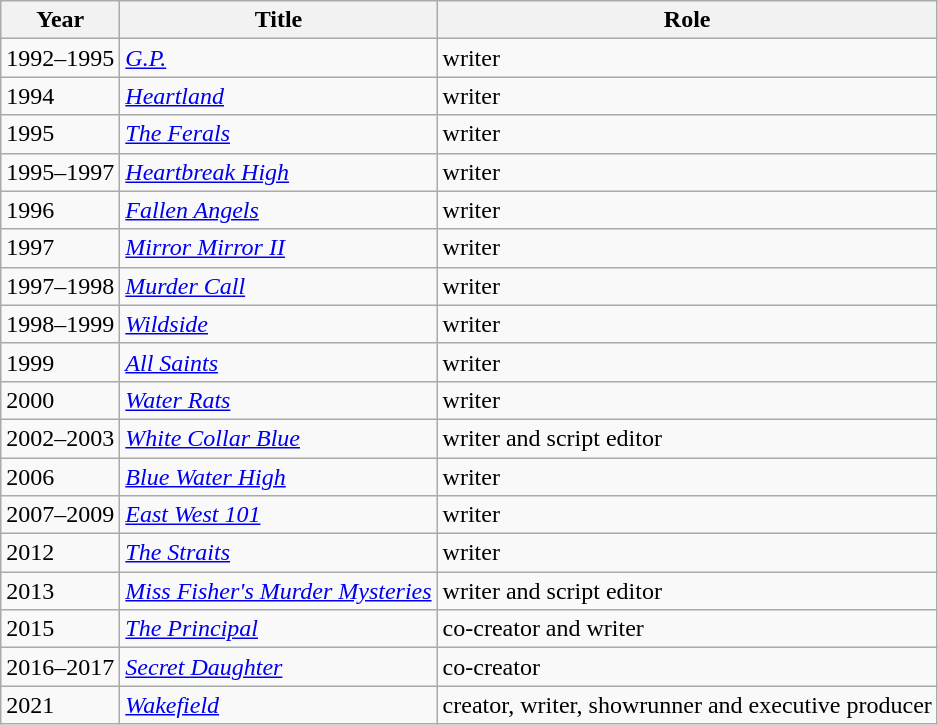<table class="wikitable">
<tr>
<th>Year</th>
<th>Title</th>
<th>Role</th>
</tr>
<tr>
<td>1992–1995</td>
<td><em><a href='#'>G.P.</a></em></td>
<td>writer</td>
</tr>
<tr>
<td>1994</td>
<td><em><a href='#'>Heartland</a></em></td>
<td>writer</td>
</tr>
<tr>
<td>1995</td>
<td><em><a href='#'>The Ferals</a></em></td>
<td>writer</td>
</tr>
<tr>
<td>1995–1997</td>
<td><em><a href='#'>Heartbreak High</a></em></td>
<td>writer</td>
</tr>
<tr>
<td>1996</td>
<td><em><a href='#'>Fallen Angels</a></em></td>
<td>writer</td>
</tr>
<tr>
<td>1997</td>
<td><em><a href='#'>Mirror Mirror II</a></em></td>
<td>writer</td>
</tr>
<tr>
<td>1997–1998</td>
<td><em><a href='#'>Murder Call</a></em></td>
<td>writer</td>
</tr>
<tr>
<td>1998–1999</td>
<td><em><a href='#'>Wildside</a></em></td>
<td>writer</td>
</tr>
<tr>
<td>1999</td>
<td><em><a href='#'>All Saints</a></em></td>
<td>writer</td>
</tr>
<tr>
<td>2000</td>
<td><em><a href='#'>Water Rats</a></em></td>
<td>writer</td>
</tr>
<tr>
<td>2002–2003</td>
<td><em><a href='#'>White Collar Blue</a></em></td>
<td>writer and script editor</td>
</tr>
<tr>
<td>2006</td>
<td><em><a href='#'>Blue Water High</a></em></td>
<td>writer</td>
</tr>
<tr>
<td>2007–2009</td>
<td><em><a href='#'>East West 101</a></em></td>
<td>writer</td>
</tr>
<tr>
<td>2012</td>
<td><em><a href='#'>The Straits</a></em></td>
<td>writer</td>
</tr>
<tr>
<td>2013</td>
<td><em><a href='#'>Miss Fisher's Murder Mysteries</a></em></td>
<td>writer and script editor</td>
</tr>
<tr>
<td>2015</td>
<td><em><a href='#'>The Principal</a></em></td>
<td>co-creator and writer</td>
</tr>
<tr>
<td>2016–2017</td>
<td><em><a href='#'>Secret Daughter</a></em></td>
<td>co-creator</td>
</tr>
<tr>
<td>2021</td>
<td><em><a href='#'>Wakefield</a></em></td>
<td>creator, writer, showrunner and executive producer</td>
</tr>
</table>
